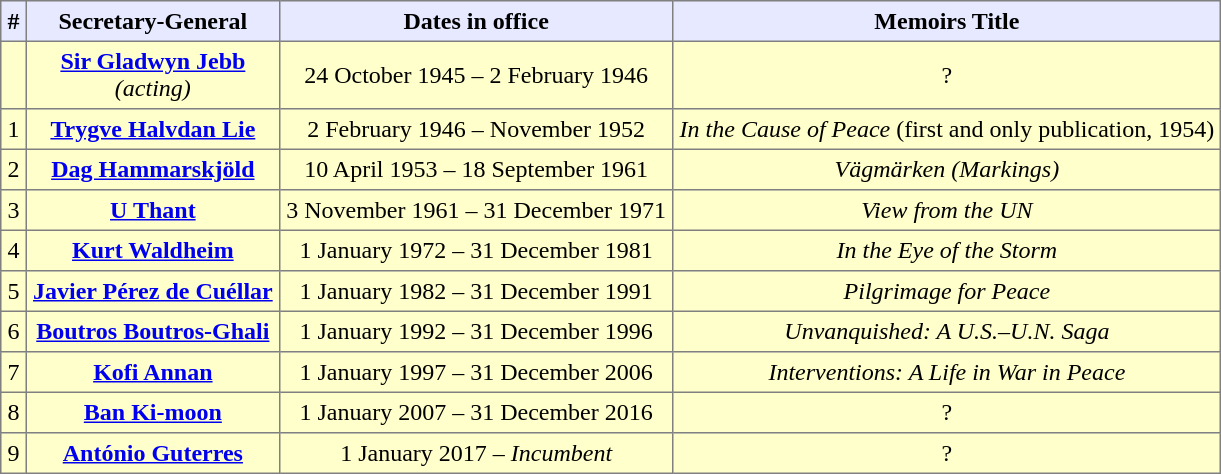<table border=1 cellspacing=0 cellpadding=4 style="margin-left:30px; border-collapse:collapse; text-align:center; font-size:100%; line-height:normal"|-align="center" bgcolor="#e6e9ff">
<tr>
<th>#</th>
<th>Secretary-General</th>
<th>Dates in office</th>
<th>Memoirs Title</th>
</tr>
<tr bgcolor=#ffffcc>
<td></td>
<td><strong><a href='#'>Sir Gladwyn Jebb</a></strong> <br><em>(acting)</em></td>
<td>24 October 1945 – 2 February 1946</td>
<td>?</td>
</tr>
<tr bgcolor=#ffffcc>
<td>1</td>
<td><strong><a href='#'>Trygve Halvdan Lie</a></strong></td>
<td>2 February 1946 – November 1952</td>
<td><em>In the Cause of Peace</em> (first and only publication, 1954)</td>
</tr>
<tr bgcolor=#ffffcc>
<td>2</td>
<td><strong><a href='#'>Dag Hammarskjöld</a></strong></td>
<td>10 April 1953 – 18 September 1961</td>
<td><em>Vägmärken (Markings)</em><br></td>
</tr>
<tr bgcolor=#ffffcc>
<td>3</td>
<td><strong><a href='#'>U Thant</a></strong></td>
<td>3 November 1961 – 31 December 1971</td>
<td><em>View from the UN</em><br></td>
</tr>
<tr bgcolor=#ffffcc>
<td>4</td>
<td><strong><a href='#'>Kurt Waldheim</a></strong></td>
<td>1 January 1972 – 31 December 1981</td>
<td><em>In the Eye of the Storm</em><br></td>
</tr>
<tr bgcolor=#ffffcc>
<td>5</td>
<td><strong><a href='#'>Javier Pérez de Cuéllar</a></strong></td>
<td>1 January 1982 – 31 December 1991</td>
<td><em>Pilgrimage for Peace</em><br></td>
</tr>
<tr bgcolor=#ffffcc>
<td>6</td>
<td><strong><a href='#'>Boutros Boutros-Ghali</a></strong></td>
<td>1 January 1992 – 31 December 1996</td>
<td><em>Unvanquished: A U.S.–U.N. Saga</em><br></td>
</tr>
<tr bgcolor=#ffffcc>
<td>7</td>
<td><strong><a href='#'>Kofi Annan</a></strong></td>
<td>1 January 1997 – 31 December 2006</td>
<td><em>Interventions: A Life in War in Peace</em><br></td>
</tr>
<tr bgcolor=#ffffcc>
<td>8</td>
<td><strong><a href='#'>Ban Ki-moon</a></strong></td>
<td>1 January 2007 – 31 December 2016</td>
<td>?</td>
</tr>
<tr bgcolor=#ffffcc>
<td>9</td>
<td><strong><a href='#'>António Guterres</a></strong></td>
<td>1 January 2017 – <em>Incumbent</em></td>
<td>?</td>
</tr>
</table>
